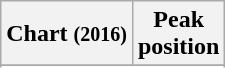<table class="wikitable sortable plainrowheaders" style="text-align:center">
<tr>
<th scope="col">Chart <small>(2016)</small></th>
<th scope="col">Peak<br>position</th>
</tr>
<tr>
</tr>
<tr>
</tr>
<tr>
</tr>
<tr>
</tr>
<tr>
</tr>
</table>
